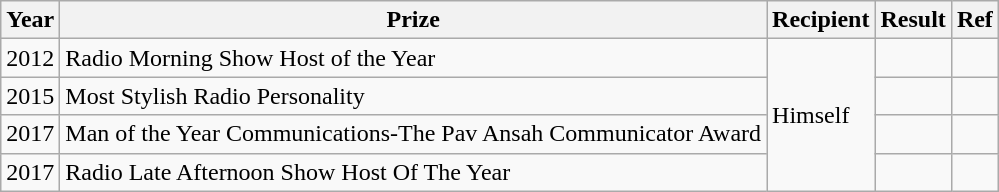<table class="wikitable sortable">
<tr>
<th>Year</th>
<th>Prize</th>
<th>Recipient</th>
<th>Result</th>
<th>Ref</th>
</tr>
<tr>
<td rowspan="1">2012</td>
<td rowspan="1">Radio Morning Show Host of the Year</td>
<td rowspan="4">Himself</td>
<td></td>
<td></td>
</tr>
<tr>
<td rowspan="1">2015</td>
<td rowspan="1">Most Stylish Radio Personality</td>
<td></td>
<td></td>
</tr>
<tr>
<td rowspan="1">2017</td>
<td rowspan="1">Man of the Year Communications-The Pav Ansah Communicator Award</td>
<td></td>
<td></td>
</tr>
<tr>
<td rowspan="1">2017</td>
<td rowspan="1">Radio Late Afternoon Show Host Of The Year</td>
<td></td>
<td></td>
</tr>
</table>
